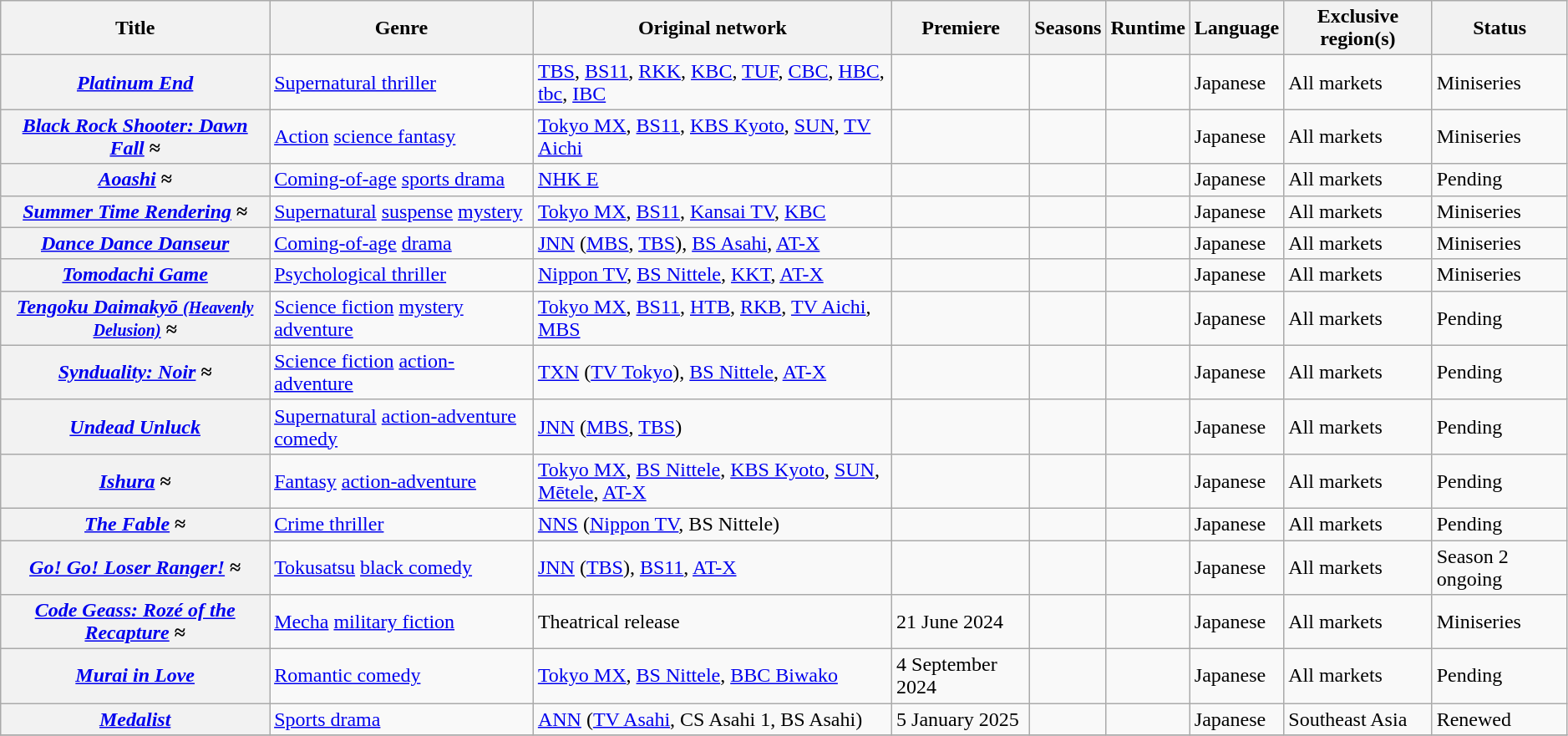<table class="wikitable plainrowheaders sortable" style="width:99%;">
<tr>
<th>Title</th>
<th>Genre</th>
<th>Original network</th>
<th>Premiere</th>
<th>Seasons</th>
<th>Runtime</th>
<th>Language</th>
<th>Exclusive region(s)</th>
<th>Status</th>
</tr>
<tr>
<th scope="row"><em><a href='#'>Platinum End</a></em></th>
<td><a href='#'>Supernatural thriller</a></td>
<td><a href='#'>TBS</a>, <a href='#'>BS11</a>, <a href='#'>RKK</a>, <a href='#'>KBC</a>, <a href='#'>TUF</a>, <a href='#'>CBC</a>, <a href='#'>HBC</a>, <a href='#'>tbc</a>, <a href='#'>IBC</a></td>
<td></td>
<td></td>
<td></td>
<td>Japanese</td>
<td>All markets</td>
<td>Miniseries</td>
</tr>
<tr>
<th scope="row"><em><a href='#'>Black Rock Shooter: Dawn Fall</a></em> <strong>≈</strong></th>
<td><a href='#'>Action</a> <a href='#'>science fantasy</a></td>
<td><a href='#'>Tokyo MX</a>, <a href='#'>BS11</a>, <a href='#'>KBS Kyoto</a>, <a href='#'>SUN</a>, <a href='#'>TV Aichi</a></td>
<td></td>
<td></td>
<td></td>
<td>Japanese</td>
<td>All markets</td>
<td>Miniseries</td>
</tr>
<tr>
<th scope="row"><em><a href='#'>Aoashi</a></em> <strong>≈</strong></th>
<td><a href='#'>Coming-of-age</a> <a href='#'>sports drama</a></td>
<td><a href='#'>NHK E</a></td>
<td></td>
<td></td>
<td></td>
<td>Japanese</td>
<td>All markets</td>
<td>Pending</td>
</tr>
<tr>
<th scope="row"><em><a href='#'>Summer Time Rendering</a></em> <strong>≈</strong></th>
<td><a href='#'>Supernatural</a> <a href='#'>suspense</a> <a href='#'>mystery</a></td>
<td><a href='#'>Tokyo MX</a>, <a href='#'>BS11</a>, <a href='#'>Kansai TV</a>, <a href='#'>KBC</a></td>
<td></td>
<td></td>
<td></td>
<td>Japanese</td>
<td>All markets</td>
<td>Miniseries</td>
</tr>
<tr>
<th scope="row"><em><a href='#'>Dance Dance Danseur</a></em></th>
<td><a href='#'>Coming-of-age</a> <a href='#'>drama</a></td>
<td><a href='#'>JNN</a> (<a href='#'>MBS</a>, <a href='#'>TBS</a>), <a href='#'>BS Asahi</a>, <a href='#'>AT-X</a></td>
<td></td>
<td></td>
<td></td>
<td>Japanese</td>
<td>All markets</td>
<td>Miniseries</td>
</tr>
<tr>
<th scope="row"><em><a href='#'>Tomodachi Game</a></em></th>
<td><a href='#'>Psychological thriller</a></td>
<td><a href='#'>Nippon TV</a>, <a href='#'>BS Nittele</a>, <a href='#'>KKT</a>, <a href='#'>AT-X</a></td>
<td></td>
<td></td>
<td></td>
<td>Japanese</td>
<td>All markets</td>
<td>Miniseries</td>
</tr>
<tr>
<th scope="row"><em><a href='#'>Tengoku Daimakyō <small>(Heavenly Delusion)</small></a></em> <strong>≈</strong></th>
<td><a href='#'>Science fiction</a> <a href='#'>mystery</a> <a href='#'>adventure</a></td>
<td><a href='#'>Tokyo MX</a>, <a href='#'>BS11</a>, <a href='#'>HTB</a>, <a href='#'>RKB</a>, <a href='#'>TV Aichi</a>, <a href='#'>MBS</a></td>
<td></td>
<td></td>
<td></td>
<td>Japanese</td>
<td>All markets</td>
<td>Pending</td>
</tr>
<tr>
<th scope="row"><em><a href='#'>Synduality: Noir</a></em> <strong>≈</strong></th>
<td><a href='#'>Science fiction</a> <a href='#'>action-adventure</a></td>
<td><a href='#'>TXN</a> (<a href='#'>TV Tokyo</a>), <a href='#'>BS Nittele</a>, <a href='#'>AT-X</a></td>
<td></td>
<td></td>
<td></td>
<td>Japanese</td>
<td>All markets</td>
<td>Pending</td>
</tr>
<tr>
<th scope="row"><em><a href='#'>Undead Unluck</a></em></th>
<td><a href='#'>Supernatural</a> <a href='#'>action-adventure</a> <a href='#'>comedy</a></td>
<td><a href='#'>JNN</a> (<a href='#'>MBS</a>, <a href='#'>TBS</a>)</td>
<td></td>
<td></td>
<td></td>
<td>Japanese</td>
<td>All markets</td>
<td>Pending</td>
</tr>
<tr>
<th scope="row"><em><a href='#'>Ishura</a></em> <strong>≈</strong></th>
<td><a href='#'>Fantasy</a> <a href='#'>action-adventure</a></td>
<td><a href='#'>Tokyo MX</a>, <a href='#'>BS Nittele</a>, <a href='#'>KBS Kyoto</a>, <a href='#'>SUN</a>, <a href='#'>Mētele</a>, <a href='#'>AT-X</a></td>
<td></td>
<td></td>
<td></td>
<td>Japanese</td>
<td>All markets</td>
<td>Pending</td>
</tr>
<tr>
<th scope="row"><em><a href='#'>The Fable</a></em> <strong>≈</strong></th>
<td><a href='#'>Crime thriller</a></td>
<td><a href='#'>NNS</a> (<a href='#'>Nippon TV</a>, BS Nittele)</td>
<td></td>
<td></td>
<td></td>
<td>Japanese</td>
<td>All markets</td>
<td>Pending</td>
</tr>
<tr>
<th scope="row"><em><a href='#'>Go! Go! Loser Ranger!</a></em> <strong>≈</strong></th>
<td><a href='#'>Tokusatsu</a> <a href='#'>black comedy</a></td>
<td><a href='#'>JNN</a> (<a href='#'>TBS</a>), <a href='#'>BS11</a>, <a href='#'>AT-X</a></td>
<td></td>
<td></td>
<td></td>
<td>Japanese</td>
<td>All markets</td>
<td>Season 2 ongoing</td>
</tr>
<tr>
<th scope="row"><em><a href='#'>Code Geass: Rozé of the Recapture</a></em> <strong>≈</strong></th>
<td><a href='#'>Mecha</a> <a href='#'>military fiction</a></td>
<td>Theatrical release</td>
<td>21 June 2024</td>
<td></td>
<td></td>
<td>Japanese</td>
<td>All markets</td>
<td>Miniseries</td>
</tr>
<tr>
<th scope="row"><em><a href='#'>Murai in Love</a></em></th>
<td><a href='#'>Romantic comedy</a></td>
<td><a href='#'>Tokyo MX</a>, <a href='#'>BS Nittele</a>, <a href='#'>BBC Biwako</a></td>
<td>4 September 2024</td>
<td></td>
<td></td>
<td>Japanese</td>
<td>All markets</td>
<td>Pending</td>
</tr>
<tr>
<th scope="row"><em><a href='#'>Medalist</a></em></th>
<td><a href='#'>Sports drama</a></td>
<td><a href='#'>ANN</a> (<a href='#'>TV Asahi</a>, CS Asahi 1, BS Asahi)</td>
<td>5 January 2025</td>
<td></td>
<td></td>
<td>Japanese</td>
<td>Southeast Asia</td>
<td>Renewed</td>
</tr>
<tr>
</tr>
</table>
